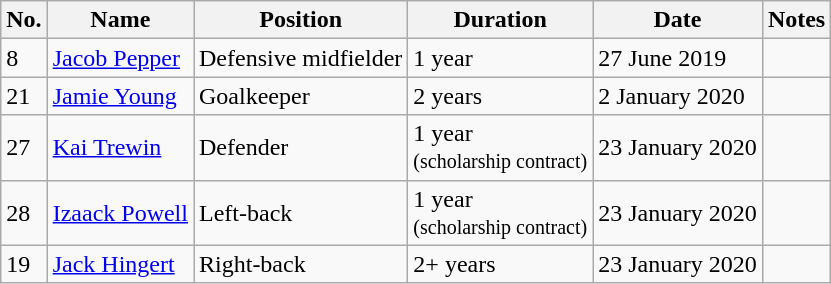<table class="wikitable">
<tr>
<th>No.</th>
<th>Name</th>
<th>Position</th>
<th>Duration</th>
<th>Date</th>
<th>Notes</th>
</tr>
<tr>
<td>8</td>
<td><a href='#'>Jacob Pepper</a></td>
<td>Defensive midfielder</td>
<td>1 year</td>
<td>27 June 2019</td>
<td></td>
</tr>
<tr>
<td>21</td>
<td> <a href='#'>Jamie Young</a></td>
<td>Goalkeeper</td>
<td>2 years</td>
<td>2 January 2020</td>
<td></td>
</tr>
<tr>
<td>27</td>
<td><a href='#'>Kai Trewin</a></td>
<td>Defender</td>
<td>1 year <br><small>(scholarship contract)</small></td>
<td>23 January 2020</td>
<td></td>
</tr>
<tr>
<td>28</td>
<td><a href='#'>Izaack Powell</a></td>
<td>Left-back</td>
<td>1 year <br><small>(scholarship contract)</small></td>
<td>23 January 2020</td>
<td></td>
</tr>
<tr>
<td>19</td>
<td><a href='#'>Jack Hingert</a></td>
<td>Right-back</td>
<td>2+ years</td>
<td>23 January 2020</td>
<td></td>
</tr>
</table>
